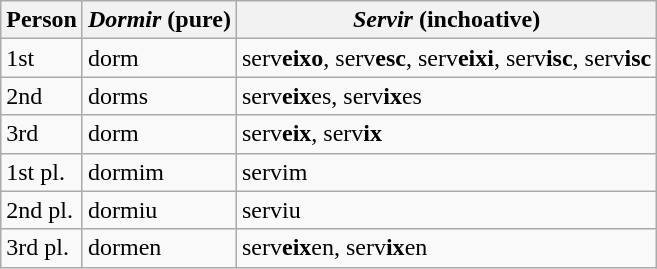<table class="wikitable">
<tr>
<th>Person</th>
<th><em>Dormir</em> (pure)</th>
<th><em>Servir</em> (inchoative)</th>
</tr>
<tr>
<td>1st</td>
<td>dorm</td>
<td>serv<strong>eixo</strong>, serv<strong>esc</strong>, serv<strong>eixi</strong>, serv<strong>isc</strong>, serv<strong>isc</strong></td>
</tr>
<tr>
<td>2nd</td>
<td>dorms</td>
<td>serv<strong>eix</strong>es, serv<strong>ix</strong>es</td>
</tr>
<tr>
<td>3rd</td>
<td>dorm</td>
<td>serv<strong>eix</strong>, serv<strong>ix</strong></td>
</tr>
<tr>
<td>1st pl.</td>
<td>dormim</td>
<td>servim</td>
</tr>
<tr>
<td>2nd pl.</td>
<td>dormiu</td>
<td>serviu</td>
</tr>
<tr>
<td>3rd pl.</td>
<td>dormen</td>
<td>serv<strong>eix</strong>en, serv<strong>ix</strong>en</td>
</tr>
</table>
